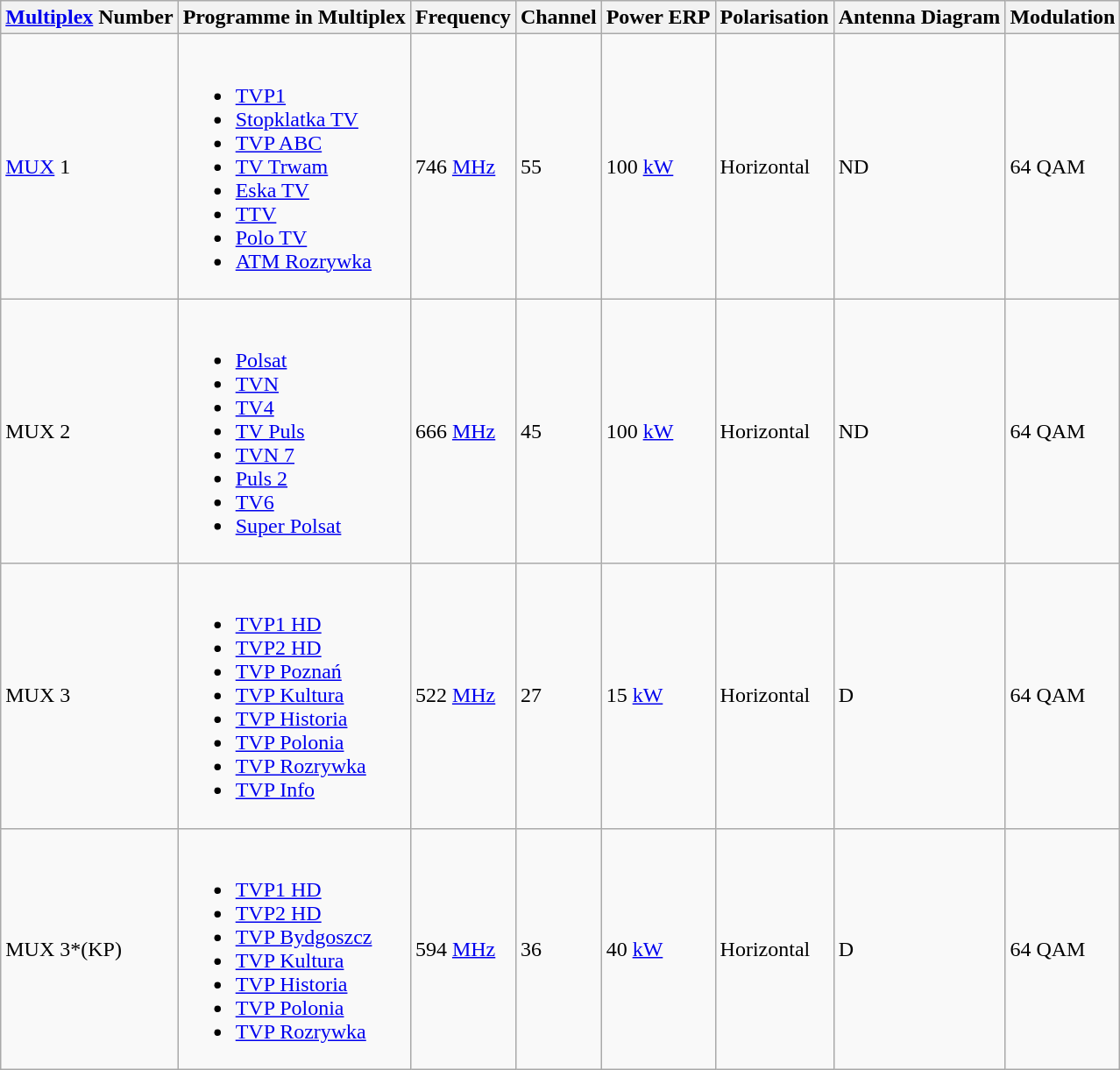<table class="wikitable">
<tr>
<th><a href='#'>Multiplex</a> Number</th>
<th>Programme in Multiplex</th>
<th>Frequency</th>
<th>Channel</th>
<th>Power ERP</th>
<th>Polarisation</th>
<th>Antenna Diagram</th>
<th>Modulation</th>
</tr>
<tr>
<td><a href='#'>MUX</a> 1</td>
<td><br><ul><li><a href='#'>TVP1</a></li><li><a href='#'>Stopklatka TV</a></li><li><a href='#'>TVP ABC</a></li><li><a href='#'>TV Trwam</a></li><li><a href='#'>Eska TV</a></li><li><a href='#'>TTV</a></li><li><a href='#'>Polo TV</a></li><li><a href='#'>ATM Rozrywka</a></li></ul></td>
<td>746 <a href='#'>MHz</a></td>
<td>55</td>
<td>100 <a href='#'>kW</a></td>
<td>Horizontal</td>
<td>ND</td>
<td>64 QAM</td>
</tr>
<tr>
<td>MUX 2</td>
<td><br><ul><li><a href='#'>Polsat</a></li><li><a href='#'>TVN</a></li><li><a href='#'>TV4</a></li><li><a href='#'>TV Puls</a></li><li><a href='#'>TVN 7</a></li><li><a href='#'>Puls 2</a></li><li><a href='#'>TV6</a></li><li><a href='#'>Super Polsat</a></li></ul></td>
<td>666 <a href='#'>MHz</a></td>
<td>45</td>
<td>100 <a href='#'>kW</a></td>
<td>Horizontal</td>
<td>ND</td>
<td>64 QAM</td>
</tr>
<tr>
<td>MUX 3</td>
<td><br><ul><li><a href='#'>TVP1 HD</a></li><li><a href='#'>TVP2 HD</a></li><li><a href='#'>TVP Poznań</a></li><li><a href='#'>TVP Kultura</a></li><li><a href='#'>TVP Historia</a></li><li><a href='#'>TVP Polonia</a></li><li><a href='#'>TVP Rozrywka</a></li><li><a href='#'>TVP Info</a></li></ul></td>
<td>522 <a href='#'>MHz</a></td>
<td>27</td>
<td>15 <a href='#'>kW</a></td>
<td>Horizontal</td>
<td>D</td>
<td>64 QAM</td>
</tr>
<tr>
<td>MUX 3*(KP)</td>
<td><br><ul><li><a href='#'>TVP1 HD</a></li><li><a href='#'>TVP2 HD</a></li><li><a href='#'>TVP Bydgoszcz</a></li><li><a href='#'>TVP Kultura</a></li><li><a href='#'>TVP Historia</a></li><li><a href='#'>TVP Polonia</a></li><li><a href='#'>TVP Rozrywka</a></li></ul></td>
<td>594 <a href='#'>MHz</a></td>
<td>36</td>
<td>40 <a href='#'>kW</a></td>
<td>Horizontal</td>
<td>D</td>
<td>64 QAM</td>
</tr>
</table>
